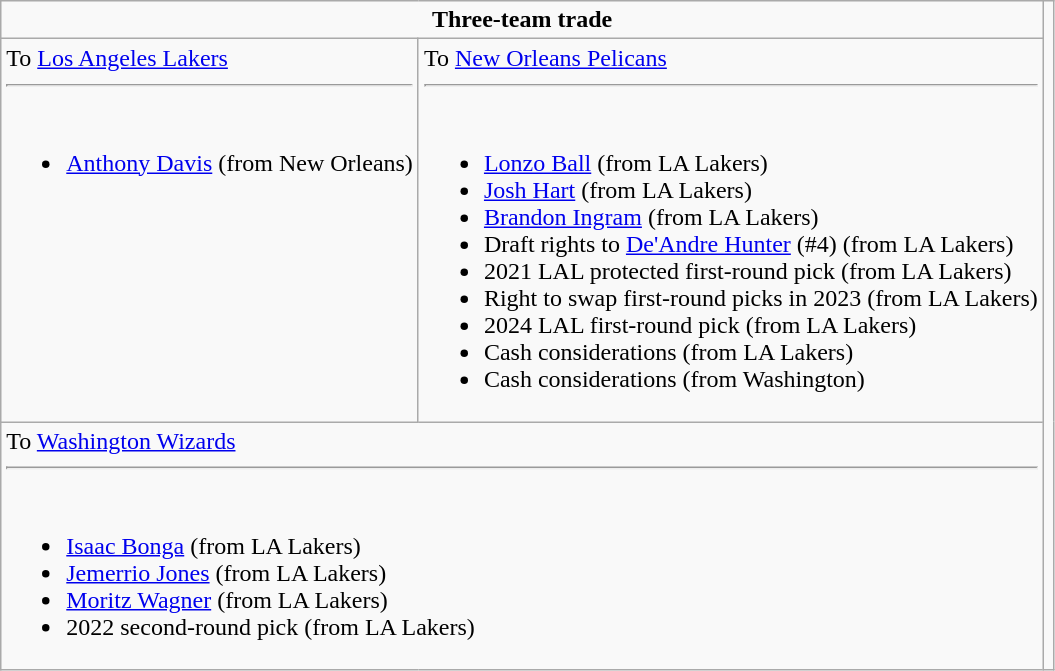<table class="wikitable sortable sortable" style="text-align: center">
<tr>
<td colspan="2"><strong>Three-team trade</strong></td>
<td rowspan="3"></td>
</tr>
<tr>
<td align="left" valign="top">To <a href='#'>Los Angeles Lakers</a><hr><br><ul><li><a href='#'>Anthony Davis</a> (from New Orleans)</li></ul></td>
<td align="left" valign="top">To <a href='#'>New Orleans Pelicans</a><hr><br><ul><li><a href='#'>Lonzo Ball</a> (from LA Lakers)</li><li><a href='#'>Josh Hart</a> (from LA Lakers)</li><li><a href='#'>Brandon Ingram</a> (from LA Lakers)</li><li>Draft rights to <a href='#'>De'Andre Hunter</a> (#4) (from LA Lakers)</li><li>2021 LAL protected first-round pick (from LA Lakers)</li><li>Right to swap first-round picks in 2023 (from LA Lakers)</li><li>2024 LAL first-round pick (from LA Lakers)</li><li>Cash considerations (from LA Lakers)</li><li>Cash considerations (from Washington)</li></ul></td>
</tr>
<tr>
<td colspan="2" style="text-align:left; vertical-align:top;">To <a href='#'>Washington Wizards</a><hr><br><ul><li><a href='#'>Isaac Bonga</a> (from LA Lakers)</li><li><a href='#'>Jemerrio Jones</a> (from LA Lakers)</li><li><a href='#'>Moritz Wagner</a> (from LA Lakers)</li><li>2022 second-round pick (from LA Lakers)</li></ul></td>
</tr>
</table>
